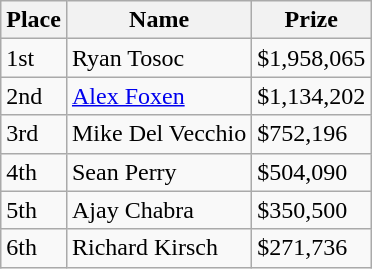<table class="wikitable">
<tr>
<th>Place</th>
<th>Name</th>
<th>Prize</th>
</tr>
<tr>
<td>1st</td>
<td> Ryan Tosoc</td>
<td>$1,958,065</td>
</tr>
<tr>
<td>2nd</td>
<td> <a href='#'>Alex Foxen</a></td>
<td>$1,134,202</td>
</tr>
<tr>
<td>3rd</td>
<td> Mike Del Vecchio</td>
<td>$752,196</td>
</tr>
<tr>
<td>4th</td>
<td> Sean Perry</td>
<td>$504,090</td>
</tr>
<tr>
<td>5th</td>
<td> Ajay Chabra</td>
<td>$350,500</td>
</tr>
<tr>
<td>6th</td>
<td> Richard Kirsch</td>
<td>$271,736</td>
</tr>
</table>
